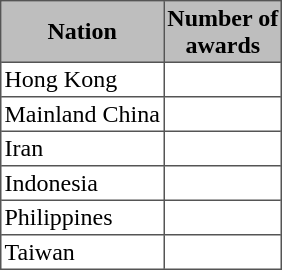<table cellpadding=2 cellspacing=0 border=1 style="border-collapse:collapse; border: 1px #555 solid; text-align:center">
<tr bgcolor="#bebebe">
<th>Nation</th>
<th>Number of<br>awards</th>
</tr>
<tr valign="top">
<td align="left"> Hong Kong</td>
<td></td>
</tr>
<tr valign="top">
<td align="left"> Mainland China</td>
<td></td>
</tr>
<tr valign="top">
<td align="left"> Iran</td>
<td></td>
</tr>
<tr valign="top">
<td align="left"> Indonesia</td>
<td></td>
</tr>
<tr valign="top">
<td align="left"> Philippines</td>
<td></td>
</tr>
<tr valign="top">
<td align="left"> Taiwan</td>
<td></td>
</tr>
</table>
